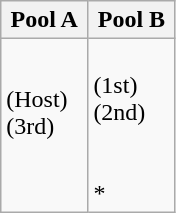<table class="wikitable">
<tr>
<th width=45%>Pool A</th>
<th width=45%>Pool B</th>
</tr>
<tr>
<td><br> (Host)<br>
 (3rd)<br>
<br>
<br>
</td>
<td><br> (1st)<br>
 (2nd)<br>
<br>
<br>
<s></s> *</td>
</tr>
</table>
